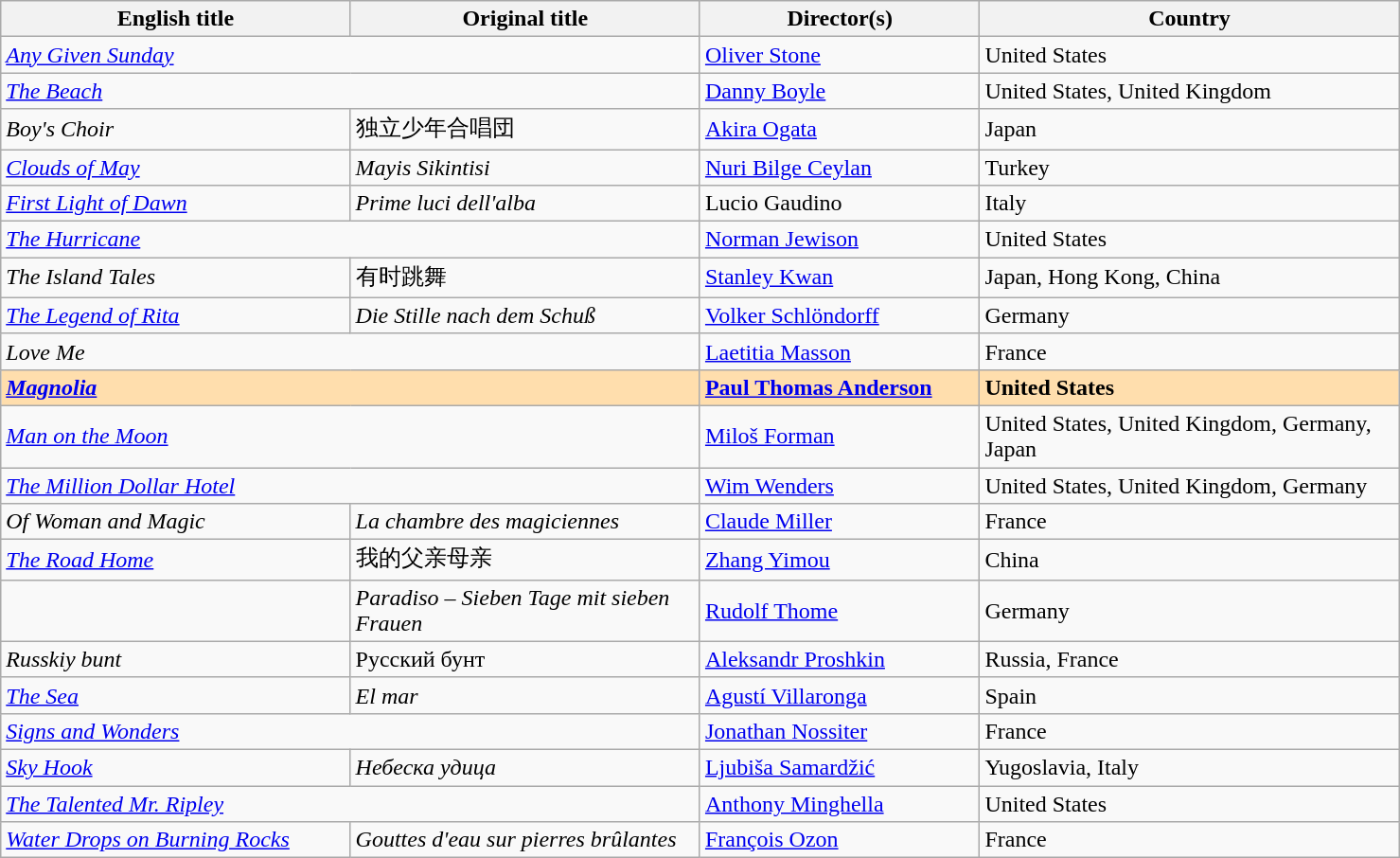<table class="wikitable" width="78%" cellpadding="5">
<tr>
<th width="25%">English title</th>
<th width="25%">Original title</th>
<th width="20%">Director(s)</th>
<th width="30%">Country</th>
</tr>
<tr>
<td colspan="2"><em><a href='#'>Any Given Sunday</a></em></td>
<td><a href='#'>Oliver Stone</a></td>
<td>United States</td>
</tr>
<tr>
<td colspan="2"><em><a href='#'>The Beach</a></em></td>
<td><a href='#'>Danny Boyle</a></td>
<td>United States, United Kingdom</td>
</tr>
<tr>
<td><em>Boy's Choir</em></td>
<td>独立少年合唱団</td>
<td><a href='#'>Akira Ogata</a></td>
<td>Japan</td>
</tr>
<tr>
<td><em><a href='#'>Clouds of May</a></em></td>
<td><em>Mayis Sikintisi</em></td>
<td><a href='#'>Nuri Bilge Ceylan</a></td>
<td>Turkey</td>
</tr>
<tr>
<td><em><a href='#'>First Light of Dawn</a></em></td>
<td><em>Prime luci dell'alba</em></td>
<td>Lucio Gaudino</td>
<td>Italy</td>
</tr>
<tr>
<td colspan="2"><em><a href='#'>The Hurricane</a></em></td>
<td><a href='#'>Norman Jewison</a></td>
<td>United States</td>
</tr>
<tr>
<td><em>The Island Tales</em></td>
<td>有时跳舞</td>
<td><a href='#'>Stanley Kwan</a></td>
<td>Japan, Hong Kong, China</td>
</tr>
<tr>
<td><em><a href='#'>The Legend of Rita</a></em></td>
<td><em>Die Stille nach dem Schuß</em></td>
<td><a href='#'>Volker Schlöndorff</a></td>
<td>Germany</td>
</tr>
<tr>
<td colspan="2"><em>Love Me</em></td>
<td><a href='#'>Laetitia Masson</a></td>
<td>France</td>
</tr>
<tr style="background:#FFDEAD;">
<td colspan="2"><em><a href='#'><strong>Magnolia</strong></a></em></td>
<td><strong><a href='#'>Paul Thomas Anderson</a></strong></td>
<td><strong>United States</strong></td>
</tr>
<tr>
<td colspan="2"><em><a href='#'>Man on the Moon</a></em></td>
<td><a href='#'>Miloš Forman</a></td>
<td>United States, United Kingdom, Germany, Japan</td>
</tr>
<tr>
<td colspan="2"><em><a href='#'>The Million Dollar Hotel</a></em></td>
<td><a href='#'>Wim Wenders</a></td>
<td>United States, United Kingdom, Germany</td>
</tr>
<tr>
<td><em>Of Woman and Magic</em></td>
<td><em>La chambre des magiciennes</em></td>
<td><a href='#'>Claude Miller</a></td>
<td>France</td>
</tr>
<tr>
<td><em><a href='#'>The Road Home</a></em></td>
<td>我的父亲母亲</td>
<td><a href='#'>Zhang Yimou</a></td>
<td>China</td>
</tr>
<tr>
<td><em></em></td>
<td><em>Paradiso – Sieben Tage mit sieben Frauen</em></td>
<td><a href='#'>Rudolf Thome</a></td>
<td>Germany</td>
</tr>
<tr>
<td><em>Russkiy bunt</em></td>
<td>Русский бунт</td>
<td><a href='#'>Aleksandr Proshkin</a></td>
<td>Russia, France</td>
</tr>
<tr>
<td><em><a href='#'>The Sea</a></em></td>
<td><em>El mar</em></td>
<td><a href='#'>Agustí Villaronga</a></td>
<td>Spain</td>
</tr>
<tr>
<td colspan="2"><em><a href='#'>Signs and Wonders</a></em></td>
<td><a href='#'>Jonathan Nossiter</a></td>
<td>France</td>
</tr>
<tr>
<td><em><a href='#'>Sky Hook</a></em></td>
<td><em>Небеска удица</em></td>
<td><a href='#'>Ljubiša Samardžić</a></td>
<td>Yugoslavia, Italy</td>
</tr>
<tr>
<td colspan="2"><em><a href='#'>The Talented Mr. Ripley</a></em></td>
<td><a href='#'>Anthony Minghella</a></td>
<td>United States</td>
</tr>
<tr>
<td><em><a href='#'>Water Drops on Burning Rocks</a></em></td>
<td><em>Gouttes d'eau sur pierres brûlantes</em></td>
<td><a href='#'>François Ozon</a></td>
<td>France</td>
</tr>
</table>
